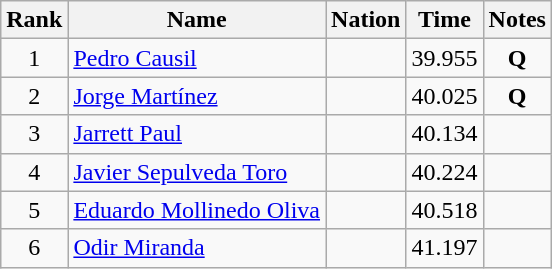<table class="wikitable sortable">
<tr>
<th>Rank</th>
<th>Name</th>
<th>Nation</th>
<th>Time</th>
<th>Notes</th>
</tr>
<tr>
<td align="center">1</td>
<td><a href='#'>Pedro Causil</a></td>
<td></td>
<td align="center">39.955</td>
<td align="center"><strong>Q</strong></td>
</tr>
<tr>
<td align="center">2</td>
<td><a href='#'>Jorge Martínez</a></td>
<td></td>
<td align="center">40.025</td>
<td align="center"><strong>Q</strong></td>
</tr>
<tr>
<td align="center">3</td>
<td><a href='#'>Jarrett Paul</a></td>
<td></td>
<td align="center">40.134</td>
<td align="center"></td>
</tr>
<tr>
<td align="center">4</td>
<td><a href='#'>Javier Sepulveda Toro</a></td>
<td></td>
<td align="center">40.224</td>
<td align="center"></td>
</tr>
<tr>
<td align="center">5</td>
<td><a href='#'>Eduardo Mollinedo Oliva</a></td>
<td></td>
<td align="center">40.518</td>
<td align="center"></td>
</tr>
<tr>
<td align="center">6</td>
<td><a href='#'>Odir Miranda</a></td>
<td></td>
<td align="center">41.197</td>
<td align="center"></td>
</tr>
</table>
